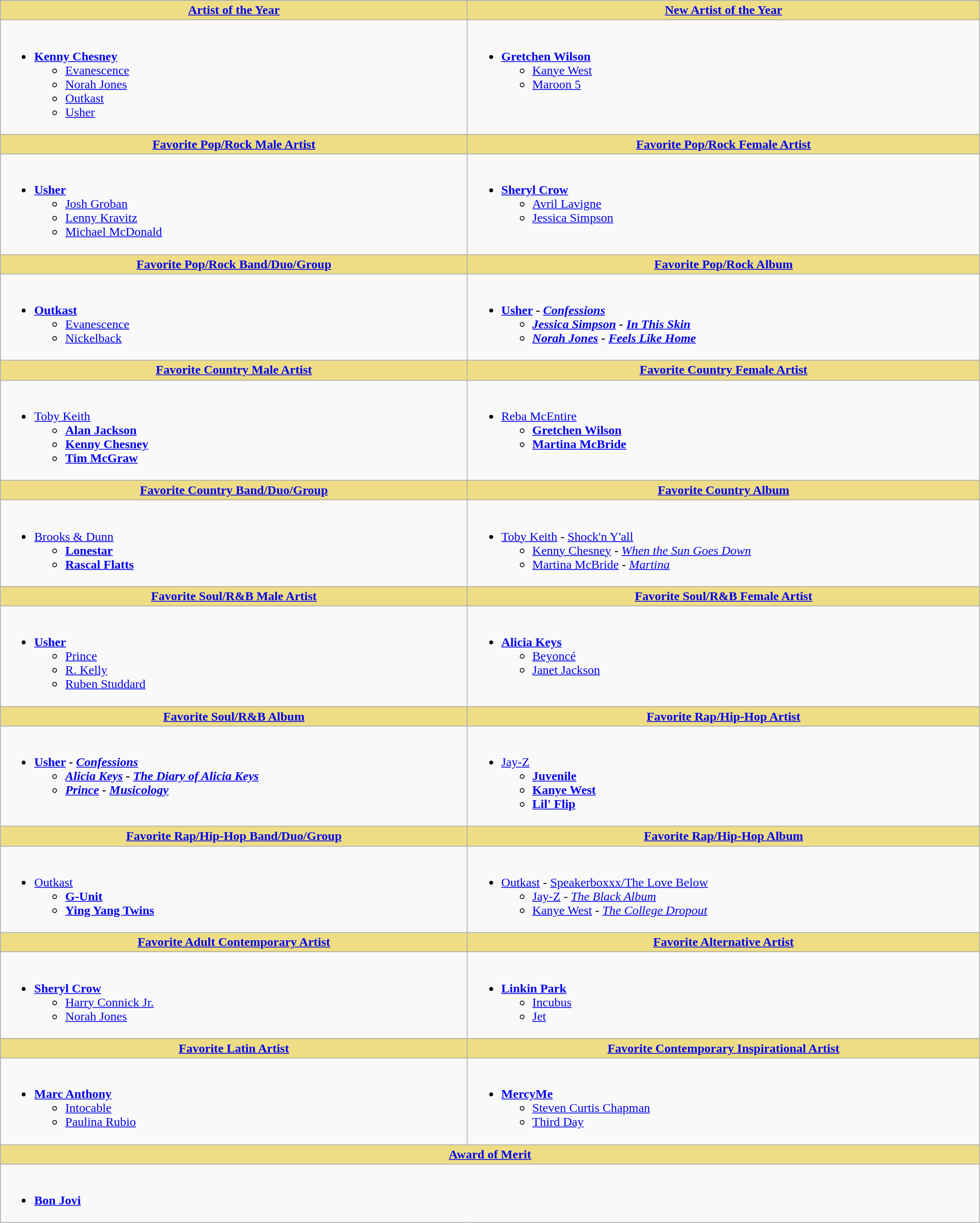<table class=wikitable width="100%">
<tr>
<th style="background:#EEDD85; width=50%"><a href='#'>Artist of the Year</a></th>
<th style="background:#EEDD85; width=50%"><a href='#'>New Artist of the Year</a></th>
</tr>
<tr>
<td valign="top"><br><ul><li><strong><a href='#'>Kenny Chesney</a></strong><ul><li><a href='#'>Evanescence</a></li><li><a href='#'>Norah Jones</a></li><li><a href='#'>Outkast</a></li><li><a href='#'>Usher</a></li></ul></li></ul></td>
<td valign="top"><br><ul><li><strong><a href='#'>Gretchen Wilson</a></strong><ul><li><a href='#'>Kanye West</a></li><li><a href='#'>Maroon 5</a></li></ul></li></ul></td>
</tr>
<tr>
<th style="background:#EEDD85; width=50%"><a href='#'>Favorite Pop/Rock Male Artist</a></th>
<th style="background:#EEDD85; width=50%"><a href='#'>Favorite Pop/Rock Female Artist</a></th>
</tr>
<tr>
<td valign="top"><br><ul><li><strong><a href='#'>Usher</a></strong><ul><li><a href='#'>Josh Groban</a></li><li><a href='#'>Lenny Kravitz</a></li><li><a href='#'>Michael McDonald</a></li></ul></li></ul></td>
<td valign="top"><br><ul><li><strong><a href='#'>Sheryl Crow</a></strong><ul><li><a href='#'>Avril Lavigne</a></li><li><a href='#'>Jessica Simpson</a></li></ul></li></ul></td>
</tr>
<tr>
<th style="background:#EEDD85; width=50%"><a href='#'>Favorite Pop/Rock Band/Duo/Group</a></th>
<th style="background:#EEDD85; width=50%"><a href='#'>Favorite Pop/Rock Album</a></th>
</tr>
<tr>
<td valign="top"><br><ul><li><strong><a href='#'>Outkast</a></strong><ul><li><a href='#'>Evanescence</a></li><li><a href='#'>Nickelback</a></li></ul></li></ul></td>
<td valign="top"><br><ul><li><strong><a href='#'>Usher</a> - <em><a href='#'>Confessions</a><strong><em><ul><li><a href='#'>Jessica Simpson</a> - </em><a href='#'>In This Skin</a><em></li><li><a href='#'>Norah Jones</a> - </em><a href='#'>Feels Like Home</a><em></li></ul></li></ul></td>
</tr>
<tr>
<th style="background:#EEDD85; width=50%"><a href='#'>Favorite Country Male Artist</a></th>
<th style="background:#EEDD85; width=50%"><a href='#'>Favorite Country Female Artist</a></th>
</tr>
<tr>
<td valign="top"><br><ul><li></strong><a href='#'>Toby Keith</a><strong><ul><li><a href='#'>Alan Jackson</a></li><li><a href='#'>Kenny Chesney</a></li><li><a href='#'>Tim McGraw</a></li></ul></li></ul></td>
<td valign="top"><br><ul><li></strong><a href='#'>Reba McEntire</a><strong><ul><li><a href='#'>Gretchen Wilson</a></li><li><a href='#'>Martina McBride</a></li></ul></li></ul></td>
</tr>
<tr>
<th style="background:#EEDD85; width=50%"><a href='#'>Favorite Country Band/Duo/Group</a></th>
<th style="background:#EEDD85; width=50%"><a href='#'>Favorite Country Album</a></th>
</tr>
<tr>
<td valign="top"><br><ul><li></strong><a href='#'>Brooks & Dunn</a><strong><ul><li><a href='#'>Lonestar</a></li><li><a href='#'>Rascal Flatts</a></li></ul></li></ul></td>
<td valign="top"><br><ul><li></strong><a href='#'>Toby Keith</a> - </em><a href='#'>Shock'n Y'all</a></em></strong><ul><li><a href='#'>Kenny Chesney</a> - <em><a href='#'>When the Sun Goes Down</a></em></li><li><a href='#'>Martina McBride</a> - <em><a href='#'>Martina</a></em></li></ul></li></ul></td>
</tr>
<tr>
<th style="background:#EEDD85; width=50%"><a href='#'>Favorite Soul/R&B Male Artist</a></th>
<th style="background:#EEDD85; width=50%"><a href='#'>Favorite Soul/R&B Female Artist</a></th>
</tr>
<tr>
<td valign="top"><br><ul><li><strong><a href='#'>Usher</a></strong><ul><li><a href='#'>Prince</a></li><li><a href='#'>R. Kelly</a></li><li><a href='#'>Ruben Studdard</a></li></ul></li></ul></td>
<td valign="top"><br><ul><li><strong><a href='#'>Alicia Keys</a></strong><ul><li><a href='#'>Beyoncé</a></li><li><a href='#'>Janet Jackson</a></li></ul></li></ul></td>
</tr>
<tr>
<th style="background:#EEDD85; width=50%"><a href='#'>Favorite Soul/R&B Album</a></th>
<th style="background:#EEDD85; width=50%"><a href='#'>Favorite Rap/Hip-Hop Artist</a></th>
</tr>
<tr>
<td valign="top"><br><ul><li><strong><a href='#'>Usher</a> - <em><a href='#'>Confessions</a><strong><em><ul><li><a href='#'>Alicia Keys</a> - </em><a href='#'>The Diary of Alicia Keys</a><em></li><li><a href='#'>Prince</a> - </em><a href='#'>Musicology</a><em></li></ul></li></ul></td>
<td valign="top"><br><ul><li></strong><a href='#'>Jay-Z</a><strong><ul><li><a href='#'>Juvenile</a></li><li><a href='#'>Kanye West</a></li><li><a href='#'>Lil' Flip</a></li></ul></li></ul></td>
</tr>
<tr>
<th style="background:#EEDD85; width=50%"><a href='#'>Favorite Rap/Hip-Hop Band/Duo/Group</a></th>
<th style="background:#EEDD85; width=50%"><a href='#'>Favorite Rap/Hip-Hop Album</a></th>
</tr>
<tr>
<td valign="top"><br><ul><li></strong><a href='#'>Outkast</a><strong><ul><li><a href='#'>G-Unit</a></li><li><a href='#'>Ying Yang Twins</a></li></ul></li></ul></td>
<td valign="top"><br><ul><li></strong><a href='#'>Outkast</a> - </em><a href='#'>Speakerboxxx/The Love Below</a></em></strong><ul><li><a href='#'>Jay-Z</a> - <em><a href='#'>The Black Album</a></em></li><li><a href='#'>Kanye West</a> - <em><a href='#'>The College Dropout</a></em></li></ul></li></ul></td>
</tr>
<tr>
<th style="background:#EEDD85; width=50%"><a href='#'>Favorite Adult Contemporary Artist</a></th>
<th style="background:#EEDD85; width=50%"><a href='#'>Favorite Alternative Artist</a></th>
</tr>
<tr>
<td valign="top"><br><ul><li><strong><a href='#'>Sheryl Crow</a></strong><ul><li><a href='#'>Harry Connick Jr.</a></li><li><a href='#'>Norah Jones</a></li></ul></li></ul></td>
<td valign="top"><br><ul><li><strong><a href='#'>Linkin Park</a></strong><ul><li><a href='#'>Incubus</a></li><li><a href='#'>Jet</a></li></ul></li></ul></td>
</tr>
<tr>
<th style="background:#EEDD85; width=50%"><a href='#'>Favorite Latin Artist</a></th>
<th style="background:#EEDD85; width=50%"><a href='#'>Favorite Contemporary Inspirational Artist</a></th>
</tr>
<tr>
<td valign="top"><br><ul><li><strong><a href='#'>Marc Anthony</a></strong><ul><li><a href='#'>Intocable</a></li><li><a href='#'>Paulina Rubio</a></li></ul></li></ul></td>
<td valign="top"><br><ul><li><strong><a href='#'>MercyMe</a></strong><ul><li><a href='#'>Steven Curtis Chapman</a></li><li><a href='#'>Third Day</a></li></ul></li></ul></td>
</tr>
<tr>
<th style="background:#EEDD85; width=50%" colspan="2"><a href='#'>Award of Merit</a></th>
</tr>
<tr>
<td valign="top" colspan="2"><br><ul><li><strong><a href='#'>Bon Jovi</a></strong></li></ul></td>
</tr>
</table>
